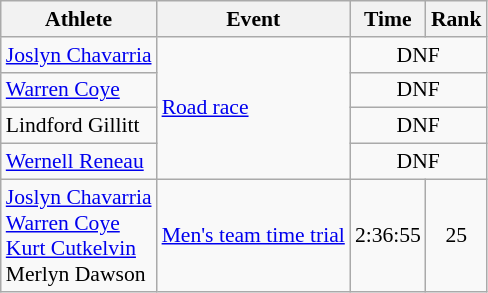<table class=wikitable style="font-size:90%">
<tr>
<th>Athlete</th>
<th>Event</th>
<th>Time</th>
<th>Rank</th>
</tr>
<tr align=center>
<td align=left><a href='#'>Joslyn Chavarria</a></td>
<td align=left rowspan=4><a href='#'>Road race</a></td>
<td colspan=2>DNF</td>
</tr>
<tr align=center>
<td align=left><a href='#'>Warren Coye</a></td>
<td colspan=2>DNF</td>
</tr>
<tr align=center>
<td align=left>Lindford Gillitt</td>
<td colspan=2>DNF</td>
</tr>
<tr align=center>
<td align=left><a href='#'>Wernell Reneau</a></td>
<td colspan=2>DNF</td>
</tr>
<tr align=center>
<td align=left><a href='#'>Joslyn Chavarria</a><br><a href='#'>Warren Coye</a><br><a href='#'>Kurt Cutkelvin</a><br>Merlyn Dawson</td>
<td align=left><a href='#'>Men's team time trial</a></td>
<td>2:36:55</td>
<td>25</td>
</tr>
</table>
